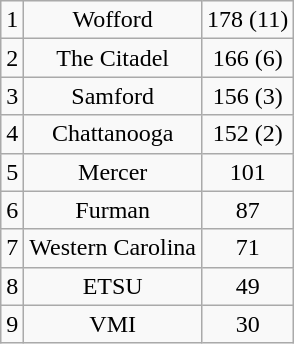<table class="wikitable" style="display: inline-table;">
<tr align="center">
<td>1</td>
<td>Wofford</td>
<td>178 (11)</td>
</tr>
<tr align="center">
<td>2</td>
<td>The Citadel</td>
<td>166 (6)</td>
</tr>
<tr align="center">
<td>3</td>
<td>Samford</td>
<td>156 (3)</td>
</tr>
<tr align="center">
<td>4</td>
<td>Chattanooga</td>
<td>152 (2)</td>
</tr>
<tr align="center">
<td>5</td>
<td>Mercer</td>
<td>101</td>
</tr>
<tr align="center">
<td>6</td>
<td>Furman</td>
<td>87</td>
</tr>
<tr align="center">
<td>7</td>
<td>Western Carolina</td>
<td>71</td>
</tr>
<tr align="center">
<td>8</td>
<td>ETSU</td>
<td>49</td>
</tr>
<tr align="center">
<td>9</td>
<td>VMI</td>
<td>30</td>
</tr>
</table>
